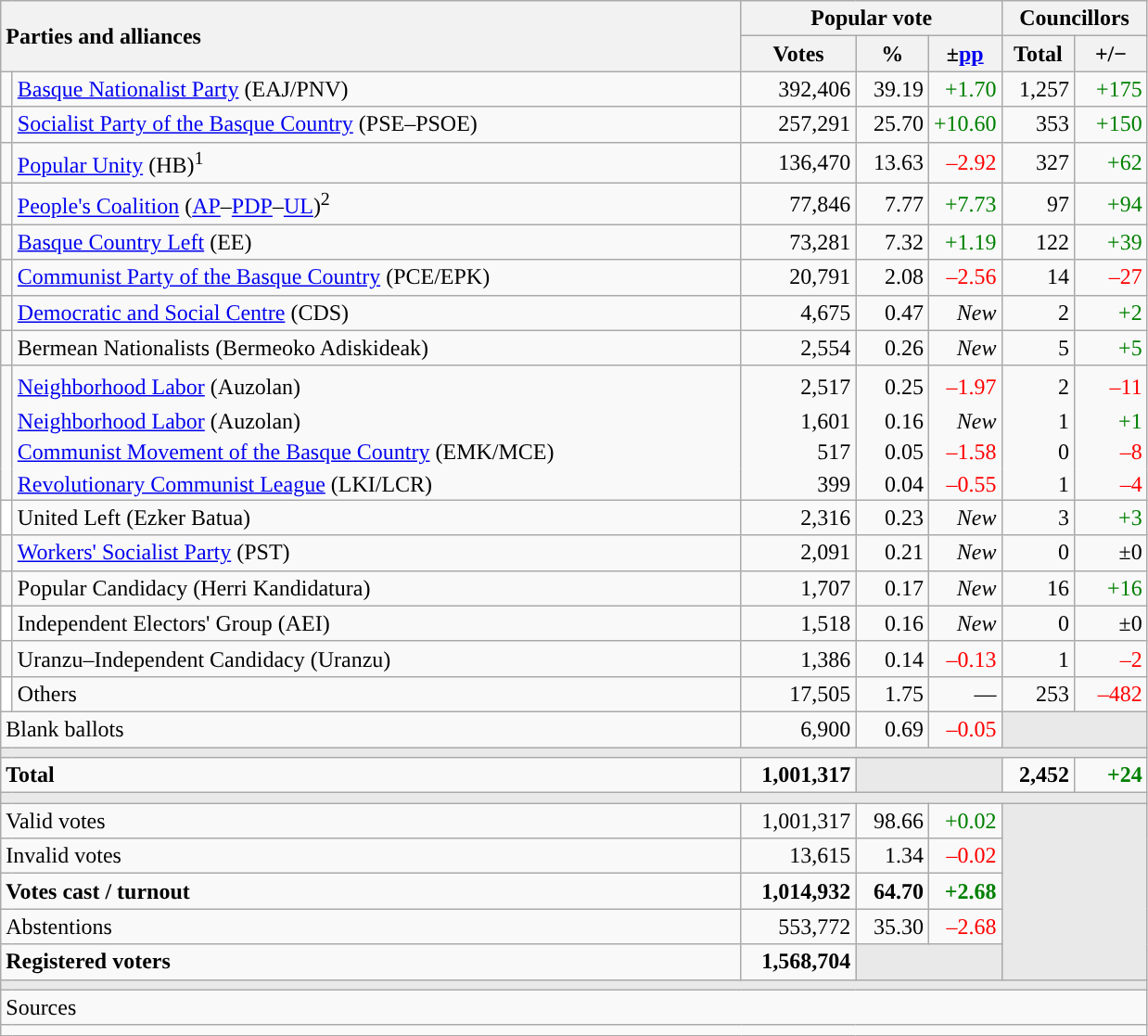<table class="wikitable" style="text-align:right;">
<tr>
<th style="text-align:left;" rowspan="2" colspan="2" width="525">Parties and alliances</th>
<th colspan="3">Popular vote</th>
<th colspan="2">Councillors</th>
</tr>
<tr>
<th width="75">Votes</th>
<th width="45">%</th>
<th width="45">±<a href='#'>pp</a></th>
<th width="45">Total</th>
<th width="45">+/−</th>
</tr>
<tr>
<td width="1" style="color:inherit;background:"></td>
<td align="left"><a href='#'>Basque Nationalist Party</a> (EAJ/PNV)</td>
<td>392,406</td>
<td>39.19</td>
<td style="color:green;">+1.70</td>
<td>1,257</td>
<td style="color:green;">+175</td>
</tr>
<tr>
<td style="color:inherit;background:"></td>
<td align="left"><a href='#'>Socialist Party of the Basque Country</a> (PSE–PSOE)</td>
<td>257,291</td>
<td>25.70</td>
<td style="color:green;">+10.60</td>
<td>353</td>
<td style="color:green;">+150</td>
</tr>
<tr>
<td style="color:inherit;background:"></td>
<td align="left"><a href='#'>Popular Unity</a> (HB)<sup>1</sup></td>
<td>136,470</td>
<td>13.63</td>
<td style="color:red;">–2.92</td>
<td>327</td>
<td style="color:green;">+62</td>
</tr>
<tr>
<td style="color:inherit;background:"></td>
<td align="left"><a href='#'>People's Coalition</a> (<a href='#'>AP</a>–<a href='#'>PDP</a>–<a href='#'>UL</a>)<sup>2</sup></td>
<td>77,846</td>
<td>7.77</td>
<td style="color:green;">+7.73</td>
<td>97</td>
<td style="color:green;">+94</td>
</tr>
<tr>
<td style="color:inherit;background:"></td>
<td align="left"><a href='#'>Basque Country Left</a> (EE)</td>
<td>73,281</td>
<td>7.32</td>
<td style="color:green;">+1.19</td>
<td>122</td>
<td style="color:green;">+39</td>
</tr>
<tr>
<td style="color:inherit;background:"></td>
<td align="left"><a href='#'>Communist Party of the Basque Country</a> (PCE/EPK)</td>
<td>20,791</td>
<td>2.08</td>
<td style="color:red;">–2.56</td>
<td>14</td>
<td style="color:red;">–27</td>
</tr>
<tr>
<td style="color:inherit;background:"></td>
<td align="left"><a href='#'>Democratic and Social Centre</a> (CDS)</td>
<td>4,675</td>
<td>0.47</td>
<td><em>New</em></td>
<td>2</td>
<td style="color:green;">+2</td>
</tr>
<tr>
<td style="color:inherit;background:"></td>
<td align="left">Bermean Nationalists (Bermeoko Adiskideak)</td>
<td>2,554</td>
<td>0.26</td>
<td><em>New</em></td>
<td>5</td>
<td style="color:green;">+5</td>
</tr>
<tr style="line-height:22px;">
<td rowspan="4" style="color:inherit;background:"></td>
<td align="left"><a href='#'>Neighborhood Labor</a> (Auzolan)</td>
<td>2,517</td>
<td>0.25</td>
<td style="color:red;">–1.97</td>
<td>2</td>
<td style="color:red;">–11</td>
</tr>
<tr style="border-bottom-style:hidden; border-top-style:hidden; line-height:16px;">
<td align="left"><span><a href='#'>Neighborhood Labor</a> (Auzolan)</span></td>
<td>1,601</td>
<td>0.16</td>
<td><em>New</em></td>
<td>1</td>
<td style="color:green;">+1</td>
</tr>
<tr style="border-bottom-style:hidden; line-height:16px;">
<td align="left"><span><a href='#'>Communist Movement of the Basque Country</a> (EMK/MCE)</span></td>
<td>517</td>
<td>0.05</td>
<td style="color:red;">–1.58</td>
<td>0</td>
<td style="color:red;">–8</td>
</tr>
<tr style="line-height:16px;">
<td align="left"><span><a href='#'>Revolutionary Communist League</a> (LKI/LCR)</span></td>
<td>399</td>
<td>0.04</td>
<td style="color:red;">–0.55</td>
<td>1</td>
<td style="color:red;">–4</td>
</tr>
<tr>
<td bgcolor="white"></td>
<td align="left">United Left (Ezker Batua)</td>
<td>2,316</td>
<td>0.23</td>
<td><em>New</em></td>
<td>3</td>
<td style="color:green;">+3</td>
</tr>
<tr>
<td style="color:inherit;background:"></td>
<td align="left"><a href='#'>Workers' Socialist Party</a> (PST)</td>
<td>2,091</td>
<td>0.21</td>
<td><em>New</em></td>
<td>0</td>
<td>±0</td>
</tr>
<tr>
<td style="color:inherit;background:"></td>
<td align="left">Popular Candidacy (Herri Kandidatura)</td>
<td>1,707</td>
<td>0.17</td>
<td><em>New</em></td>
<td>16</td>
<td style="color:green;">+16</td>
</tr>
<tr>
<td bgcolor="white"></td>
<td align="left">Independent Electors' Group (AEI)</td>
<td>1,518</td>
<td>0.16</td>
<td><em>New</em></td>
<td>0</td>
<td>±0</td>
</tr>
<tr>
<td style="color:inherit;background:"></td>
<td align="left">Uranzu–Independent Candidacy (Uranzu)</td>
<td>1,386</td>
<td>0.14</td>
<td style="color:red;">–0.13</td>
<td>1</td>
<td style="color:red;">–2</td>
</tr>
<tr>
<td bgcolor="white"></td>
<td align="left">Others</td>
<td>17,505</td>
<td>1.75</td>
<td>—</td>
<td>253</td>
<td style="color:red;">–482</td>
</tr>
<tr>
<td align="left" colspan="2">Blank ballots</td>
<td>6,900</td>
<td>0.69</td>
<td style="color:red;">–0.05</td>
<td bgcolor="#E9E9E9" colspan="2"></td>
</tr>
<tr>
<td colspan="7" bgcolor="#E9E9E9"></td>
</tr>
<tr style="font-weight:bold;">
<td align="left" colspan="2">Total</td>
<td>1,001,317</td>
<td bgcolor="#E9E9E9" colspan="2"></td>
<td>2,452</td>
<td style="color:green;">+24</td>
</tr>
<tr>
<td colspan="7" bgcolor="#E9E9E9"></td>
</tr>
<tr>
<td align="left" colspan="2">Valid votes</td>
<td>1,001,317</td>
<td>98.66</td>
<td style="color:green;">+0.02</td>
<td bgcolor="#E9E9E9" colspan="2" rowspan="5"></td>
</tr>
<tr>
<td align="left" colspan="2">Invalid votes</td>
<td>13,615</td>
<td>1.34</td>
<td style="color:red;">–0.02</td>
</tr>
<tr style="font-weight:bold;">
<td align="left" colspan="2">Votes cast / turnout</td>
<td>1,014,932</td>
<td>64.70</td>
<td style="color:green;">+2.68</td>
</tr>
<tr>
<td align="left" colspan="2">Abstentions</td>
<td>553,772</td>
<td>35.30</td>
<td style="color:red;">–2.68</td>
</tr>
<tr style="font-weight:bold;">
<td align="left" colspan="2">Registered voters</td>
<td>1,568,704</td>
<td bgcolor="#E9E9E9" colspan="2"></td>
</tr>
<tr>
<td colspan="7" bgcolor="#E9E9E9"></td>
</tr>
<tr>
<td align="left" colspan="7">Sources</td>
</tr>
<tr>
<td colspan="7" style="text-align:left; max-width:790px;"></td>
</tr>
</table>
